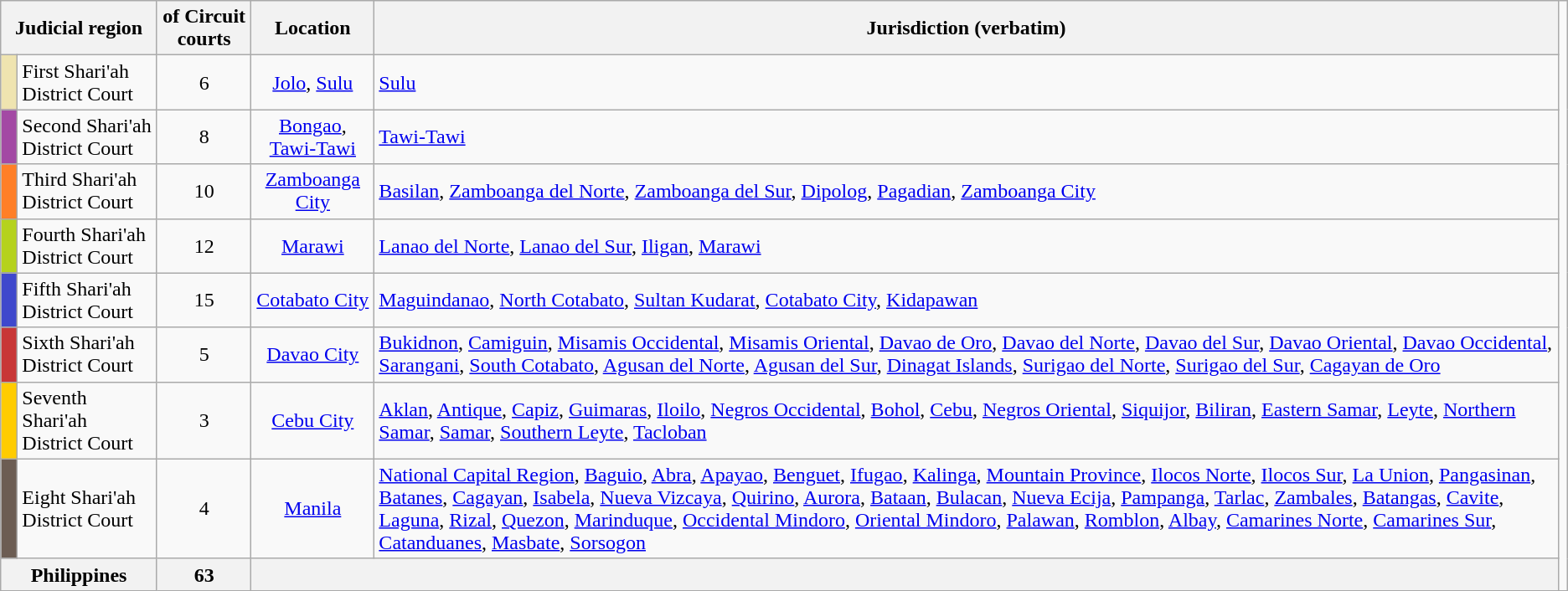<table class="wikitable" style="text-align: center;">
<tr>
<th colspan=2>Judicial region</th>
<th> of Circuit courts</th>
<th>Location</th>
<th>Jurisdiction (verbatim)</th>
<td rowspan=10></td>
</tr>
<tr>
<td width=6px bgcolor=#EFE4B0></td>
<td align=left>First Shari'ah District Court</td>
<td>6</td>
<td><a href='#'>Jolo</a>, <a href='#'>Sulu</a></td>
<td align=left><a href='#'>Sulu</a></td>
</tr>
<tr>
<td width=6px bgcolor=#a349a4></td>
<td align=left>Second Shari'ah District Court</td>
<td>8</td>
<td><a href='#'>Bongao</a>, <a href='#'>Tawi-Tawi</a></td>
<td align=left><a href='#'>Tawi-Tawi</a></td>
</tr>
<tr>
<td width=6px bgcolor=#ff7f27></td>
<td align=left>Third Shari'ah District Court</td>
<td>10</td>
<td><a href='#'>Zamboanga City</a></td>
<td align=left><a href='#'>Basilan</a>, <a href='#'>Zamboanga del Norte</a>, <a href='#'>Zamboanga del Sur</a>, <a href='#'>Dipolog</a>, <a href='#'>Pagadian</a>, <a href='#'>Zamboanga City</a></td>
</tr>
<tr>
<td width=6px bgcolor=#b5d21d></td>
<td align=left>Fourth Shari'ah District Court</td>
<td>12</td>
<td><a href='#'>Marawi</a></td>
<td align=left><a href='#'>Lanao del Norte</a>, <a href='#'>Lanao del Sur</a>, <a href='#'>Iligan</a>, <a href='#'>Marawi</a></td>
</tr>
<tr>
<td width=6px bgcolor=#3f48cc></td>
<td align=left>Fifth Shari'ah District Court</td>
<td>15</td>
<td><a href='#'>Cotabato City</a></td>
<td align=left><a href='#'>Maguindanao</a>, <a href='#'>North Cotabato</a>, <a href='#'>Sultan Kudarat</a>, <a href='#'>Cotabato City</a>, <a href='#'>Kidapawan</a></td>
</tr>
<tr>
<td width=6px bgcolor=#c83737></td>
<td align=left>Sixth Shari'ah District Court</td>
<td>5</td>
<td><a href='#'>Davao City</a></td>
<td align=left><a href='#'>Bukidnon</a>, <a href='#'>Camiguin</a>, <a href='#'>Misamis Occidental</a>, <a href='#'>Misamis Oriental</a>, <a href='#'>Davao de Oro</a>, <a href='#'>Davao del Norte</a>, <a href='#'>Davao del Sur</a>, <a href='#'>Davao Oriental</a>, <a href='#'>Davao Occidental</a>, <a href='#'>Sarangani</a>, <a href='#'>South Cotabato</a>, <a href='#'>Agusan del Norte</a>, <a href='#'>Agusan del Sur</a>, <a href='#'>Dinagat Islands</a>, <a href='#'>Surigao del Norte</a>, <a href='#'>Surigao del Sur</a>, <a href='#'>Cagayan de Oro</a></td>
</tr>
<tr>
<td width=6px bgcolor=#ffcc00></td>
<td align=left>Seventh Shari'ah District Court</td>
<td>3</td>
<td><a href='#'>Cebu City</a></td>
<td align=left><a href='#'>Aklan</a>, <a href='#'>Antique</a>, <a href='#'>Capiz</a>, <a href='#'>Guimaras</a>, <a href='#'>Iloilo</a>, <a href='#'>Negros Occidental</a>, <a href='#'>Bohol</a>, <a href='#'>Cebu</a>, <a href='#'>Negros Oriental</a>, <a href='#'>Siquijor</a>, <a href='#'>Biliran</a>, <a href='#'>Eastern Samar</a>, <a href='#'>Leyte</a>, <a href='#'>Northern Samar</a>, <a href='#'>Samar</a>, <a href='#'>Southern Leyte</a>, <a href='#'>Tacloban</a></td>
</tr>
<tr>
<td width=6px bgcolor=#6c5d53></td>
<td align=left>Eight Shari'ah District Court</td>
<td>4</td>
<td><a href='#'>Manila</a></td>
<td align=left><a href='#'>National Capital Region</a>, <a href='#'>Baguio</a>, <a href='#'>Abra</a>, <a href='#'>Apayao</a>, <a href='#'>Benguet</a>, <a href='#'>Ifugao</a>, <a href='#'>Kalinga</a>, <a href='#'>Mountain Province</a>, <a href='#'>Ilocos Norte</a>, <a href='#'>Ilocos Sur</a>, <a href='#'>La Union</a>, <a href='#'>Pangasinan</a>, <a href='#'>Batanes</a>, <a href='#'>Cagayan</a>, <a href='#'>Isabela</a>, <a href='#'>Nueva Vizcaya</a>, <a href='#'>Quirino</a>, <a href='#'>Aurora</a>, <a href='#'>Bataan</a>, <a href='#'>Bulacan</a>, <a href='#'>Nueva Ecija</a>, <a href='#'>Pampanga</a>, <a href='#'>Tarlac</a>, <a href='#'>Zambales</a>, <a href='#'>Batangas</a>, <a href='#'>Cavite</a>, <a href='#'>Laguna</a>, <a href='#'>Rizal</a>, <a href='#'>Quezon</a>, <a href='#'>Marinduque</a>, <a href='#'>Occidental Mindoro</a>, <a href='#'>Oriental Mindoro</a>, <a href='#'>Palawan</a>, <a href='#'>Romblon</a>, <a href='#'>Albay</a>, <a href='#'>Camarines Norte</a>, <a href='#'>Camarines Sur</a>, <a href='#'>Catanduanes</a>, <a href='#'>Masbate</a>, <a href='#'>Sorsogon</a></td>
</tr>
<tr>
<th colspan=2>Philippines </th>
<th>63</th>
<th colspan=2></th>
</tr>
</table>
